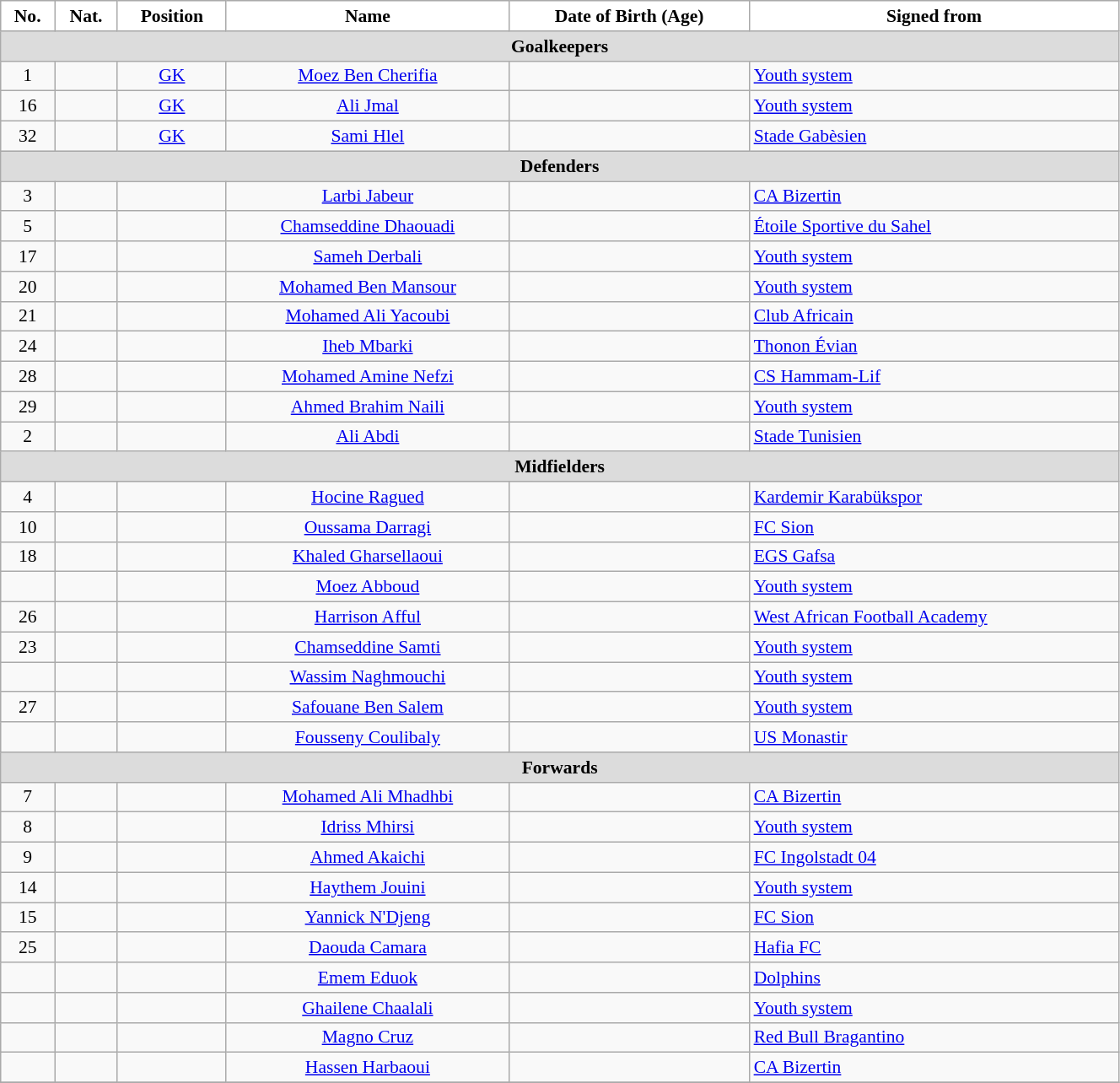<table class="wikitable" style="text-align:center; font-size:90%; width:70%">
<tr>
<th style="background:white; color:black; text-align:center;">No.</th>
<th style="background:white; color:black; text-align:center;">Nat.</th>
<th style="background:white; color:black; text-align:center;">Position</th>
<th style="background:white; color:black; text-align:center;">Name</th>
<th style="background:white; color:black; text-align:center;">Date of Birth (Age)</th>
<th style="background:white; color:black; text-align:center;">Signed from</th>
</tr>
<tr>
<th colspan=10 style="background:#DCDCDC; text-align:center;">Goalkeepers</th>
</tr>
<tr>
<td>1</td>
<td></td>
<td><a href='#'>GK</a></td>
<td><a href='#'>Moez Ben Cherifia</a></td>
<td></td>
<td style="text-align:left"> <a href='#'>Youth system</a></td>
</tr>
<tr>
<td>16</td>
<td></td>
<td><a href='#'>GK</a></td>
<td><a href='#'>Ali Jmal</a></td>
<td></td>
<td style="text-align:left"> <a href='#'>Youth system</a></td>
</tr>
<tr>
<td>32</td>
<td></td>
<td><a href='#'>GK</a></td>
<td><a href='#'>Sami Hlel</a></td>
<td></td>
<td style="text-align:left"> <a href='#'>Stade Gabèsien</a></td>
</tr>
<tr>
<th colspan=10 style="background:#DCDCDC; text-align:center;">Defenders</th>
</tr>
<tr>
<td>3</td>
<td></td>
<td></td>
<td><a href='#'>Larbi Jabeur</a></td>
<td></td>
<td style="text-align:left"> <a href='#'>CA Bizertin</a></td>
</tr>
<tr>
<td>5</td>
<td></td>
<td></td>
<td><a href='#'>Chamseddine Dhaouadi</a></td>
<td></td>
<td style="text-align:left"> <a href='#'>Étoile Sportive du Sahel</a></td>
</tr>
<tr>
<td>17</td>
<td></td>
<td></td>
<td><a href='#'>Sameh Derbali</a></td>
<td></td>
<td style="text-align:left"> <a href='#'>Youth system</a></td>
</tr>
<tr>
<td>20</td>
<td></td>
<td></td>
<td><a href='#'>Mohamed Ben Mansour</a></td>
<td></td>
<td style="text-align:left"> <a href='#'>Youth system</a></td>
</tr>
<tr>
<td>21</td>
<td></td>
<td></td>
<td><a href='#'>Mohamed Ali Yacoubi</a></td>
<td></td>
<td style="text-align:left"> <a href='#'>Club Africain</a></td>
</tr>
<tr>
<td>24</td>
<td></td>
<td></td>
<td><a href='#'>Iheb Mbarki</a></td>
<td></td>
<td style="text-align:left"> <a href='#'>Thonon Évian</a></td>
</tr>
<tr>
<td>28</td>
<td></td>
<td></td>
<td><a href='#'>Mohamed Amine Nefzi</a></td>
<td></td>
<td style="text-align:left"> <a href='#'>CS Hammam-Lif</a></td>
</tr>
<tr>
<td>29</td>
<td></td>
<td></td>
<td><a href='#'>Ahmed Brahim Naili</a></td>
<td></td>
<td style="text-align:left"> <a href='#'>Youth system</a></td>
</tr>
<tr>
<td>2</td>
<td></td>
<td></td>
<td><a href='#'>Ali Abdi</a></td>
<td></td>
<td style="text-align:left"> <a href='#'>Stade Tunisien</a></td>
</tr>
<tr>
<th colspan=10 style="background:#DCDCDC; text-align:center;">Midfielders</th>
</tr>
<tr>
<td>4</td>
<td></td>
<td></td>
<td><a href='#'>Hocine Ragued</a></td>
<td></td>
<td style="text-align:left"> <a href='#'>Kardemir Karabükspor</a></td>
</tr>
<tr>
<td>10</td>
<td></td>
<td></td>
<td><a href='#'>Oussama Darragi</a></td>
<td></td>
<td style="text-align:left"> <a href='#'>FC Sion</a></td>
</tr>
<tr>
<td>18</td>
<td></td>
<td></td>
<td><a href='#'>Khaled Gharsellaoui</a></td>
<td></td>
<td style="text-align:left"> <a href='#'>EGS Gafsa</a></td>
</tr>
<tr>
<td></td>
<td></td>
<td></td>
<td><a href='#'>Moez Abboud</a></td>
<td></td>
<td style="text-align:left"> <a href='#'>Youth system</a></td>
</tr>
<tr>
<td>26</td>
<td></td>
<td></td>
<td><a href='#'>Harrison Afful</a></td>
<td></td>
<td style="text-align:left"> <a href='#'>West African Football Academy</a></td>
</tr>
<tr>
<td>23</td>
<td></td>
<td></td>
<td><a href='#'>Chamseddine Samti</a></td>
<td></td>
<td style="text-align:left"> <a href='#'>Youth system</a></td>
</tr>
<tr>
<td></td>
<td></td>
<td></td>
<td><a href='#'>Wassim Naghmouchi</a></td>
<td></td>
<td style="text-align:left"> <a href='#'>Youth system</a></td>
</tr>
<tr>
<td>27</td>
<td></td>
<td></td>
<td><a href='#'>Safouane Ben Salem</a></td>
<td></td>
<td style="text-align:left"> <a href='#'>Youth system</a></td>
</tr>
<tr>
<td></td>
<td></td>
<td></td>
<td><a href='#'>Fousseny Coulibaly</a></td>
<td></td>
<td style="text-align:left"> <a href='#'>US Monastir</a></td>
</tr>
<tr>
<th colspan=10 style="background:#DCDCDC; text-align:center;">Forwards</th>
</tr>
<tr>
<td>7</td>
<td></td>
<td></td>
<td><a href='#'>Mohamed Ali Mhadhbi</a></td>
<td></td>
<td style="text-align:left"> <a href='#'>CA Bizertin</a></td>
</tr>
<tr>
<td>8</td>
<td></td>
<td></td>
<td><a href='#'>Idriss Mhirsi</a></td>
<td></td>
<td style="text-align:left"> <a href='#'>Youth system</a></td>
</tr>
<tr>
<td>9</td>
<td></td>
<td></td>
<td><a href='#'>Ahmed Akaichi</a></td>
<td></td>
<td style="text-align:left"> <a href='#'>FC Ingolstadt 04</a></td>
</tr>
<tr>
<td>14</td>
<td></td>
<td></td>
<td><a href='#'>Haythem Jouini</a></td>
<td></td>
<td style="text-align:left"> <a href='#'>Youth system</a></td>
</tr>
<tr>
<td>15</td>
<td></td>
<td></td>
<td><a href='#'>Yannick N'Djeng</a></td>
<td></td>
<td style="text-align:left"> <a href='#'>FC Sion</a></td>
</tr>
<tr>
<td>25</td>
<td></td>
<td></td>
<td><a href='#'>Daouda Camara</a></td>
<td></td>
<td style="text-align:left"> <a href='#'>Hafia FC</a></td>
</tr>
<tr>
<td></td>
<td></td>
<td></td>
<td><a href='#'>Emem Eduok</a></td>
<td></td>
<td style="text-align:left"> <a href='#'>Dolphins</a></td>
</tr>
<tr>
<td></td>
<td></td>
<td></td>
<td><a href='#'>Ghailene Chaalali</a></td>
<td></td>
<td style="text-align:left"> <a href='#'>Youth system</a></td>
</tr>
<tr>
<td></td>
<td></td>
<td></td>
<td><a href='#'>Magno Cruz</a></td>
<td></td>
<td style="text-align:left"> <a href='#'>Red Bull Bragantino</a></td>
</tr>
<tr>
<td></td>
<td></td>
<td></td>
<td><a href='#'>Hassen Harbaoui</a></td>
<td></td>
<td style="text-align:left"> <a href='#'>CA Bizertin</a></td>
</tr>
<tr>
</tr>
</table>
